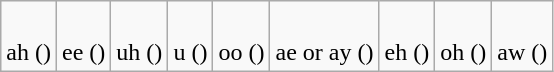<table class="wikitable" style="text-align:center">
<tr>
<td><big></big><br>ah ()</td>
<td><big></big><br>ee ()</td>
<td><big></big><br>uh ()</td>
<td><big></big><br>u ()</td>
<td><big></big><br>oo ()</td>
<td><big></big><br>ae or ay ()</td>
<td><big></big><br>eh ()</td>
<td><big></big><br>oh ()</td>
<td><big></big><br>aw ()</td>
</tr>
</table>
